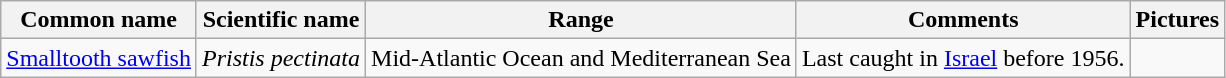<table class="wikitable">
<tr>
<th>Common name</th>
<th>Scientific name</th>
<th>Range</th>
<th class="unsortable">Comments</th>
<th>Pictures</th>
</tr>
<tr>
<td><a href='#'>Smalltooth sawfish</a></td>
<td><em>Pristis pectinata</em></td>
<td>Mid-Atlantic Ocean and Mediterranean Sea</td>
<td>Last caught in <a href='#'>Israel</a> before 1956.</td>
<td></td>
</tr>
</table>
